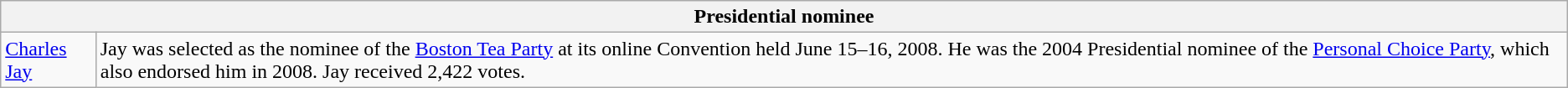<table class=wikitable>
<tr>
<th colspan=4>Presidential nominee</th>
</tr>
<tr>
<td><a href='#'>Charles Jay</a></td>
<td>Jay was selected as the nominee of the <a href='#'>Boston Tea Party</a> at its online Convention held June 15–16, 2008. He was the 2004 Presidential nominee of the <a href='#'>Personal Choice Party</a>, which also endorsed him in 2008. Jay received 2,422 votes.</td>
</tr>
</table>
